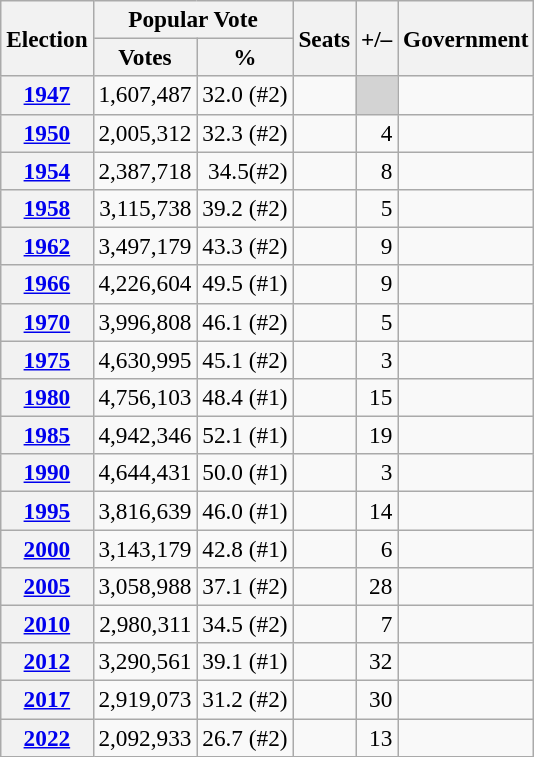<table class="wikitable" style="font-size:97%; text-align:right;">
<tr>
<th rowspan=2>Election</th>
<th colspan=2>Popular Vote</th>
<th rowspan=2>Seats</th>
<th rowspan=2>+/–</th>
<th rowspan=2>Government</th>
</tr>
<tr>
<th>Votes</th>
<th>%</th>
</tr>
<tr>
<th><a href='#'>1947</a></th>
<td>1,607,487</td>
<td>32.0 (#2)</td>
<td></td>
<td bgcolor="lightgrey"></td>
<td></td>
</tr>
<tr>
<th><a href='#'>1950</a></th>
<td>2,005,312</td>
<td>32.3 (#2)</td>
<td></td>
<td> 4</td>
<td></td>
</tr>
<tr>
<th><a href='#'>1954</a></th>
<td>2,387,718</td>
<td>34.5(#2)</td>
<td></td>
<td> 8</td>
<td></td>
</tr>
<tr>
<th><a href='#'>1958</a></th>
<td>3,115,738</td>
<td>39.2 (#2)</td>
<td></td>
<td> 5</td>
<td></td>
</tr>
<tr>
<th><a href='#'>1962</a></th>
<td>3,497,179</td>
<td>43.3 (#2)</td>
<td></td>
<td> 9</td>
<td></td>
</tr>
<tr>
<th><a href='#'>1966</a></th>
<td>4,226,604</td>
<td>49.5 (#1)</td>
<td></td>
<td> 9</td>
<td></td>
</tr>
<tr>
<th><a href='#'>1970</a></th>
<td>3,996,808</td>
<td>46.1 (#2)</td>
<td></td>
<td> 5</td>
<td></td>
</tr>
<tr>
<th><a href='#'>1975</a></th>
<td>4,630,995</td>
<td>45.1 (#2)</td>
<td></td>
<td> 3</td>
<td></td>
</tr>
<tr>
<th><a href='#'>1980</a></th>
<td>4,756,103</td>
<td>48.4 (#1)</td>
<td></td>
<td> 15</td>
<td></td>
</tr>
<tr>
<th><a href='#'>1985</a></th>
<td>4,942,346</td>
<td>52.1 (#1)</td>
<td></td>
<td> 19</td>
<td></td>
</tr>
<tr>
<th><a href='#'>1990</a></th>
<td>4,644,431</td>
<td>50.0 (#1)</td>
<td></td>
<td> 3</td>
<td></td>
</tr>
<tr>
<th><a href='#'>1995</a></th>
<td>3,816,639</td>
<td>46.0 (#1)</td>
<td></td>
<td> 14</td>
<td></td>
</tr>
<tr>
<th><a href='#'>2000</a></th>
<td>3,143,179</td>
<td>42.8 (#1)</td>
<td></td>
<td> 6</td>
<td></td>
</tr>
<tr>
<th><a href='#'>2005</a></th>
<td>3,058,988</td>
<td>37.1 (#2)</td>
<td></td>
<td> 28</td>
<td></td>
</tr>
<tr>
<th><a href='#'>2010</a></th>
<td>2,980,311</td>
<td>34.5 (#2)</td>
<td></td>
<td> 7</td>
<td></td>
</tr>
<tr>
<th><a href='#'>2012</a></th>
<td>3,290,561</td>
<td>39.1 (#1)</td>
<td></td>
<td> 32</td>
<td></td>
</tr>
<tr>
<th><a href='#'>2017</a></th>
<td>2,919,073</td>
<td>31.2 (#2)</td>
<td></td>
<td> 30</td>
<td></td>
</tr>
<tr>
<th><a href='#'>2022</a></th>
<td>2,092,933</td>
<td>26.7 (#2)</td>
<td></td>
<td> 13</td>
<td></td>
</tr>
</table>
